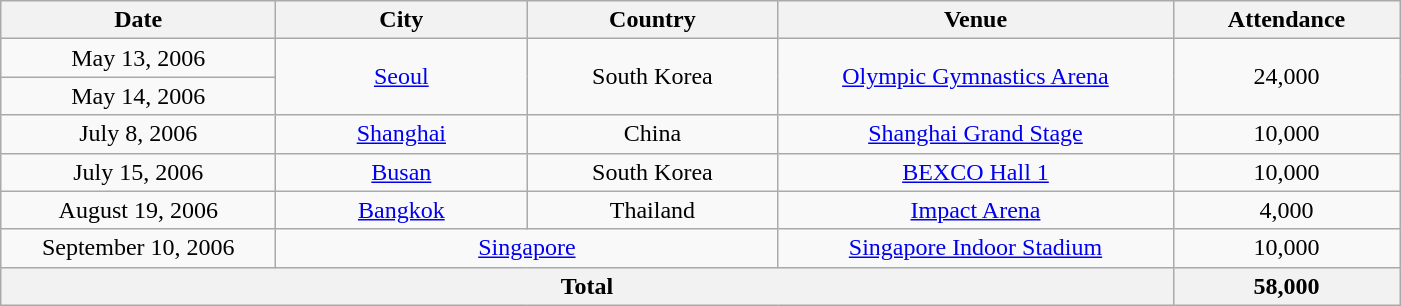<table class="wikitable" style="text-align:center;">
<tr>
<th scope="col" style="width:11em;">Date</th>
<th scope="col" style="width:10em;">City</th>
<th scope="col" style="width:10em;">Country</th>
<th scope="col" style="width:16em;">Venue</th>
<th scope="col" style="width:9em;">Attendance</th>
</tr>
<tr>
<td>May 13, 2006</td>
<td rowspan="2"><a href='#'>Seoul</a></td>
<td rowspan="2">South Korea</td>
<td rowspan="2"><a href='#'>Olympic Gymnastics Arena</a></td>
<td rowspan="2">24,000</td>
</tr>
<tr>
<td>May 14, 2006</td>
</tr>
<tr>
<td>July 8, 2006</td>
<td><a href='#'>Shanghai</a></td>
<td>China</td>
<td><a href='#'>Shanghai Grand Stage</a></td>
<td>10,000</td>
</tr>
<tr>
<td>July 15, 2006</td>
<td><a href='#'>Busan</a></td>
<td>South Korea</td>
<td><a href='#'>BEXCO Hall 1</a></td>
<td>10,000</td>
</tr>
<tr>
<td>August 19, 2006</td>
<td><a href='#'>Bangkok</a></td>
<td>Thailand</td>
<td><a href='#'>Impact Arena</a></td>
<td>4,000</td>
</tr>
<tr>
<td>September 10, 2006</td>
<td colspan="2"><a href='#'>Singapore</a></td>
<td><a href='#'>Singapore Indoor Stadium</a></td>
<td>10,000</td>
</tr>
<tr>
<th colspan="4">Total</th>
<th>58,000</th>
</tr>
</table>
